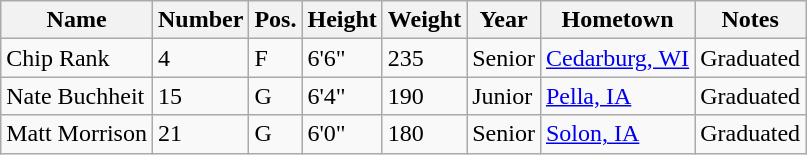<table class="wikitable sortable" border="1">
<tr>
<th>Name</th>
<th>Number</th>
<th>Pos.</th>
<th>Height</th>
<th>Weight</th>
<th>Year</th>
<th>Hometown</th>
<th class="unsortable">Notes</th>
</tr>
<tr>
<td>Chip Rank</td>
<td>4</td>
<td>F</td>
<td>6'6"</td>
<td>235</td>
<td>Senior</td>
<td><a href='#'>Cedarburg, WI</a></td>
<td>Graduated</td>
</tr>
<tr>
<td>Nate Buchheit</td>
<td>15</td>
<td>G</td>
<td>6'4"</td>
<td>190</td>
<td>Junior</td>
<td><a href='#'>Pella, IA</a></td>
<td>Graduated</td>
</tr>
<tr>
<td>Matt Morrison</td>
<td>21</td>
<td>G</td>
<td>6'0"</td>
<td>180</td>
<td>Senior</td>
<td><a href='#'>Solon, IA</a></td>
<td>Graduated</td>
</tr>
</table>
